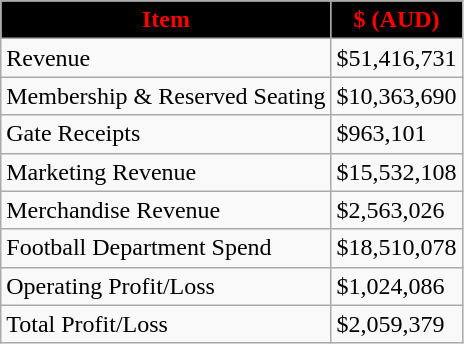<table class="wikitable">
<tr>
<th style="background:#000000; color:red; text-align:center;">Item</th>
<th style="background:#000000; color:red; text-align:center;">$ (AUD)</th>
</tr>
<tr>
<td>Revenue</td>
<td>$51,416,731</td>
</tr>
<tr>
<td>Membership & Reserved Seating</td>
<td>$10,363,690</td>
</tr>
<tr>
<td>Gate Receipts</td>
<td>$963,101</td>
</tr>
<tr>
<td>Marketing Revenue</td>
<td>$15,532,108</td>
</tr>
<tr>
<td>Merchandise Revenue</td>
<td>$2,563,026</td>
</tr>
<tr>
<td>Football Department Spend</td>
<td>$18,510,078</td>
</tr>
<tr>
<td>Operating Profit/Loss</td>
<td>$1,024,086</td>
</tr>
<tr>
<td>Total Profit/Loss</td>
<td>$2,059,379</td>
</tr>
</table>
